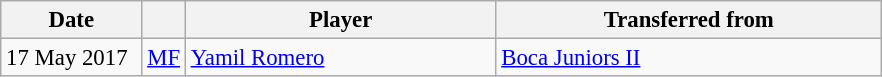<table class="wikitable plainrowheaders sortable" style="font-size:95%">
<tr>
<th scope="col" style="width:87px;"><strong>Date</strong></th>
<th></th>
<th scope="col" style="width:200px;"><strong>Player</strong></th>
<th scope="col" style="width:250px;"><strong>Transferred from</strong></th>
</tr>
<tr>
<td>17 May 2017</td>
<td><a href='#'>MF</a></td>
<td> <a href='#'>Yamil Romero</a></td>
<td> <a href='#'>Boca Juniors II</a></td>
</tr>
</table>
